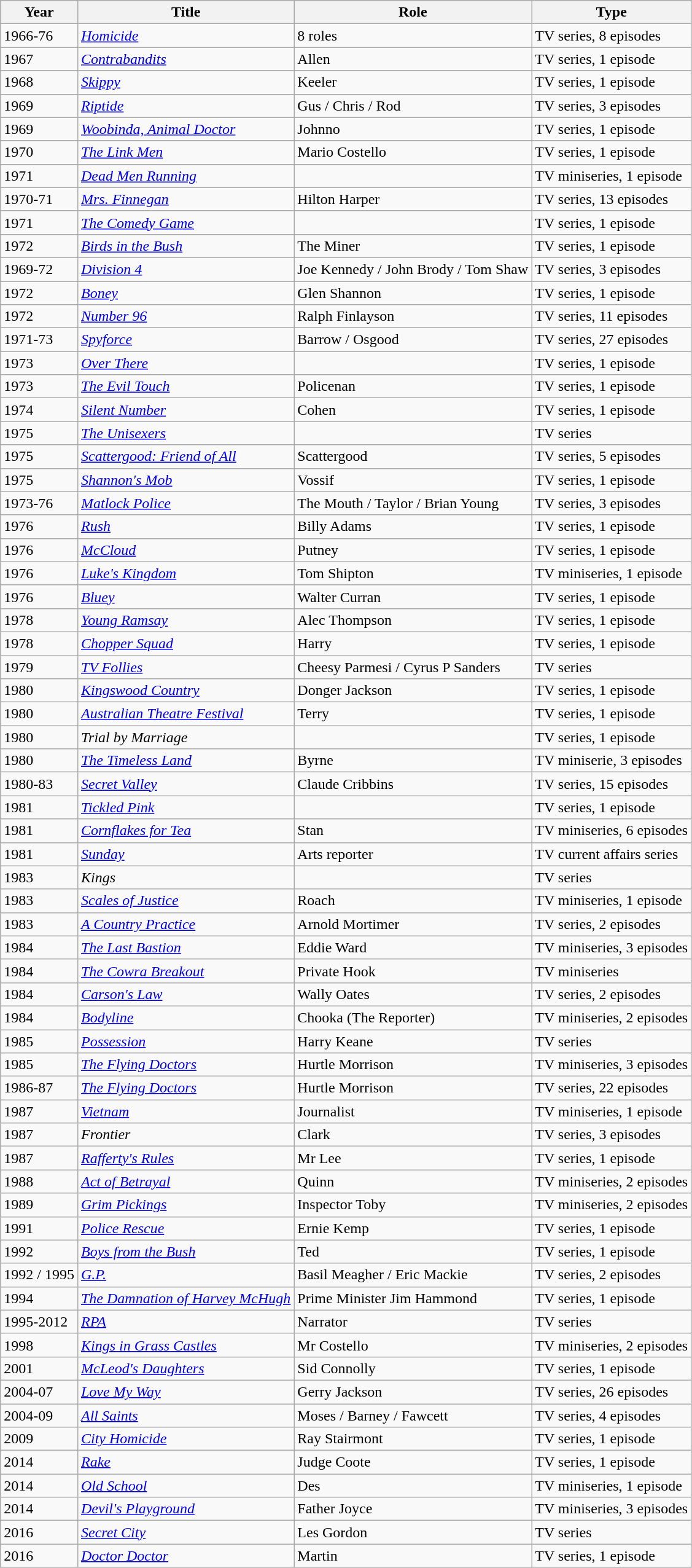<table class="wikitable">
<tr>
<th>Year</th>
<th>Title</th>
<th>Role</th>
<th>Type</th>
</tr>
<tr>
<td>1966-76</td>
<td><em><a href='#'>Homicide</a></em></td>
<td>8 roles</td>
<td>TV series, 8 episodes</td>
</tr>
<tr>
<td>1967</td>
<td><em><a href='#'>Contrabandits</a></em></td>
<td>Allen</td>
<td>TV series, 1 episode</td>
</tr>
<tr>
<td>1968</td>
<td><em><a href='#'>Skippy</a></em></td>
<td>Keeler</td>
<td>TV series, 1 episode</td>
</tr>
<tr>
<td>1969</td>
<td><em><a href='#'>Riptide</a></em></td>
<td>Gus / Chris / Rod</td>
<td>TV series, 3 episodes</td>
</tr>
<tr>
<td>1969</td>
<td><em><a href='#'>Woobinda, Animal Doctor</a></em></td>
<td>Johnno</td>
<td>TV series, 1 episode</td>
</tr>
<tr>
<td>1970</td>
<td><em><a href='#'>The Link Men</a></em></td>
<td>Mario Costello</td>
<td>TV series, 1 episode</td>
</tr>
<tr>
<td>1971</td>
<td><em><a href='#'>Dead Men Running</a></em></td>
<td></td>
<td>TV miniseries, 1 episode</td>
</tr>
<tr>
<td>1970-71</td>
<td><em><a href='#'>Mrs. Finnegan</a></em></td>
<td>Hilton Harper</td>
<td>TV series, 13 episodes</td>
</tr>
<tr>
<td>1971</td>
<td><em><a href='#'>The Comedy Game</a></em></td>
<td></td>
<td>TV series, 1 episode</td>
</tr>
<tr>
<td>1972</td>
<td><em><a href='#'>Birds in the Bush</a></em></td>
<td>The Miner</td>
<td>TV series, 1 episode</td>
</tr>
<tr>
<td>1969-72</td>
<td><em><a href='#'>Division 4</a></em></td>
<td>Joe Kennedy / John Brody / Tom Shaw</td>
<td>TV series, 3 episodes</td>
</tr>
<tr>
<td>1972</td>
<td><em><a href='#'>Boney</a></em></td>
<td>Glen Shannon</td>
<td>TV series, 1 episode</td>
</tr>
<tr>
<td>1972</td>
<td><em><a href='#'>Number 96</a></em></td>
<td>Ralph Finlayson</td>
<td>TV series, 11 episodes</td>
</tr>
<tr>
<td>1971-73</td>
<td><em><a href='#'>Spyforce</a></em></td>
<td>Barrow / Osgood</td>
<td>TV series, 27 episodes</td>
</tr>
<tr>
<td>1973</td>
<td><em><a href='#'>Over There</a></em></td>
<td></td>
<td>TV series, 1 episode</td>
</tr>
<tr>
<td>1973</td>
<td><em><a href='#'>The Evil Touch</a></em></td>
<td>Policenan</td>
<td>TV series, 1 episode</td>
</tr>
<tr>
<td>1974</td>
<td><em><a href='#'>Silent Number</a></em></td>
<td>Cohen</td>
<td>TV series, 1 episode</td>
</tr>
<tr>
<td>1975</td>
<td><em><a href='#'>The Unisexers</a></em></td>
<td></td>
<td>TV series</td>
</tr>
<tr>
<td>1975</td>
<td><em><a href='#'>Scattergood: Friend of All</a></em></td>
<td>Scattergood</td>
<td>TV series, 5 episodes</td>
</tr>
<tr>
<td>1975</td>
<td><em><a href='#'>Shannon's Mob</a></em></td>
<td>Vossif</td>
<td>TV series, 1 episode</td>
</tr>
<tr>
<td>1973-76</td>
<td><em><a href='#'>Matlock Police</a></em></td>
<td>The Mouth / Taylor / Brian Young</td>
<td>TV series, 3 episodes</td>
</tr>
<tr>
<td>1976</td>
<td><em><a href='#'>Rush</a></em></td>
<td>Billy Adams</td>
<td>TV series, 1 episode</td>
</tr>
<tr>
<td>1976</td>
<td><em><a href='#'>McCloud</a></em></td>
<td>Putney</td>
<td>TV series, 1 episode</td>
</tr>
<tr>
<td>1976</td>
<td><em><a href='#'>Luke's Kingdom</a></em></td>
<td>Tom Shipton</td>
<td>TV miniseries, 1 episode</td>
</tr>
<tr>
<td>1976</td>
<td><em><a href='#'>Bluey</a></em></td>
<td>Walter Curran</td>
<td>TV series, 1 episode</td>
</tr>
<tr>
<td>1978</td>
<td><em><a href='#'>Young Ramsay</a></em></td>
<td>Alec Thompson</td>
<td>TV series, 1 episode</td>
</tr>
<tr>
<td>1978</td>
<td><em><a href='#'>Chopper Squad</a></em></td>
<td>Harry</td>
<td>TV series, 1 episode</td>
</tr>
<tr>
<td>1979</td>
<td><em><a href='#'>TV Follies</a></em></td>
<td>Cheesy Parmesi / Cyrus P Sanders</td>
<td>TV series</td>
</tr>
<tr>
<td>1980</td>
<td><em><a href='#'>Kingswood Country</a></em></td>
<td>Donger Jackson</td>
<td>TV series, 1 episode</td>
</tr>
<tr>
<td>1980</td>
<td><em><a href='#'>Australian Theatre Festival</a></em></td>
<td>Terry</td>
<td>TV series, 1 episode</td>
</tr>
<tr>
<td>1980</td>
<td><em>Trial by Marriage</em></td>
<td></td>
<td>TV series, 1 episode</td>
</tr>
<tr>
<td>1980</td>
<td><em><a href='#'>The Timeless Land</a></em></td>
<td>Byrne</td>
<td>TV miniserie, 3 episodes</td>
</tr>
<tr>
<td>1980-83</td>
<td><em><a href='#'>Secret Valley</a></em></td>
<td>Claude Cribbins</td>
<td>TV series, 15 episodes</td>
</tr>
<tr>
<td>1981</td>
<td><em><a href='#'>Tickled Pink</a></em></td>
<td></td>
<td>TV series, 1 episode</td>
</tr>
<tr>
<td>1981</td>
<td><em><a href='#'>Cornflakes for Tea</a></em></td>
<td>Stan</td>
<td>TV miniseries, 6 episodes</td>
</tr>
<tr>
<td>1981</td>
<td><em><a href='#'>Sunday</a></em></td>
<td>Arts reporter</td>
<td>TV current affairs series</td>
</tr>
<tr>
<td>1983</td>
<td><em>Kings</em></td>
<td></td>
<td>TV series</td>
</tr>
<tr>
<td>1983</td>
<td><em><a href='#'>Scales of Justice</a></em></td>
<td>Roach</td>
<td>TV miniseries, 1 episode</td>
</tr>
<tr>
<td>1983</td>
<td><em><a href='#'>A Country Practice</a></em></td>
<td>Arnold Mortimer</td>
<td>TV series, 2 episodes</td>
</tr>
<tr>
<td>1984</td>
<td><em><a href='#'>The Last Bastion</a></em></td>
<td>Eddie Ward</td>
<td>TV miniseries, 3 episodes</td>
</tr>
<tr>
<td>1984</td>
<td><em><a href='#'>The Cowra Breakout</a></em></td>
<td>Private Hook</td>
<td>TV miniseries</td>
</tr>
<tr>
<td>1984</td>
<td><em><a href='#'>Carson's Law</a></em></td>
<td>Wally Oates</td>
<td>TV series, 2 episodes</td>
</tr>
<tr>
<td>1984</td>
<td><em><a href='#'>Bodyline</a></em></td>
<td>Chooka (The Reporter)</td>
<td>TV miniseries, 2 episodes</td>
</tr>
<tr>
<td>1985</td>
<td><em><a href='#'>Possession</a></em></td>
<td>Harry Keane</td>
<td>TV series</td>
</tr>
<tr>
<td>1985</td>
<td><em><a href='#'>The Flying Doctors</a></em></td>
<td>Hurtle Morrison</td>
<td>TV miniseries, 3 episodes</td>
</tr>
<tr>
<td>1986-87</td>
<td><em><a href='#'>The Flying Doctors</a></em></td>
<td>Hurtle Morrison</td>
<td>TV series, 22 episodes</td>
</tr>
<tr>
<td>1987</td>
<td><em><a href='#'>Vietnam</a></em></td>
<td>Journalist</td>
<td>TV miniseries, 1 episode</td>
</tr>
<tr>
<td>1987</td>
<td><em>Frontier</em></td>
<td>Clark</td>
<td>TV series, 3 episodes</td>
</tr>
<tr>
<td>1987</td>
<td><em><a href='#'>Rafferty's Rules</a></em></td>
<td>Mr Lee</td>
<td>TV series, 1 episode</td>
</tr>
<tr>
<td>1988</td>
<td><em><a href='#'>Act of Betrayal</a></em></td>
<td>Quinn</td>
<td>TV miniseries, 2 episodes</td>
</tr>
<tr>
<td>1989</td>
<td><em><a href='#'>Grim Pickings</a></em></td>
<td>Inspector Toby</td>
<td>TV miniseries, 2 episodes</td>
</tr>
<tr>
<td>1991</td>
<td><em><a href='#'>Police Rescue</a></em></td>
<td>Ernie Kemp</td>
<td>TV series, 1 episode</td>
</tr>
<tr>
<td>1992</td>
<td><em><a href='#'>Boys from the Bush</a></em></td>
<td>Ted</td>
<td>TV series, 1 episode</td>
</tr>
<tr>
<td>1992 / 1995</td>
<td><em><a href='#'>G.P.</a></em></td>
<td>Basil Meagher / Eric Mackie</td>
<td>TV series, 2 episodes</td>
</tr>
<tr>
<td>1994</td>
<td><em><a href='#'>The Damnation of Harvey McHugh</a></em></td>
<td>Prime Minister Jim Hammond</td>
<td>TV series, 1 episode</td>
</tr>
<tr>
<td>1995-2012</td>
<td><em><a href='#'>RPA</a></em></td>
<td>Narrator</td>
<td>TV series</td>
</tr>
<tr>
<td>1998</td>
<td><em><a href='#'>Kings in Grass Castles</a></em></td>
<td>Mr Costello</td>
<td>TV miniseries, 2 episodes</td>
</tr>
<tr>
<td>2001</td>
<td><em><a href='#'>McLeod's Daughters</a></em></td>
<td>Sid Connolly</td>
<td>TV series, 1 episode</td>
</tr>
<tr>
<td>2004-07</td>
<td><em><a href='#'>Love My Way</a></em></td>
<td>Gerry Jackson</td>
<td>TV series, 26 episodes</td>
</tr>
<tr>
<td>2004-09</td>
<td><em><a href='#'>All Saints</a></em></td>
<td>Moses / Barney / Fawcett</td>
<td>TV series, 4 episodes</td>
</tr>
<tr>
<td>2009</td>
<td><em><a href='#'>City Homicide</a></em></td>
<td>Ray Stairmont</td>
<td>TV series, 1 episode</td>
</tr>
<tr>
<td>2014</td>
<td><em><a href='#'>Rake</a></em></td>
<td>Judge Coote</td>
<td>TV series, 1 episode</td>
</tr>
<tr>
<td>2014</td>
<td><em><a href='#'>Old School</a></em></td>
<td>Des</td>
<td>TV miniseries, 1 episode</td>
</tr>
<tr>
<td>2014</td>
<td><em><a href='#'>Devil's Playground</a></em></td>
<td>Father Joyce</td>
<td>TV miniseries, 3 episodes</td>
</tr>
<tr>
<td>2016</td>
<td><em><a href='#'>Secret City</a></em></td>
<td>Les Gordon</td>
<td>TV series</td>
</tr>
<tr>
<td>2016</td>
<td><em><a href='#'>Doctor Doctor</a></em></td>
<td>Martin</td>
<td>TV series, 1 episode</td>
</tr>
</table>
